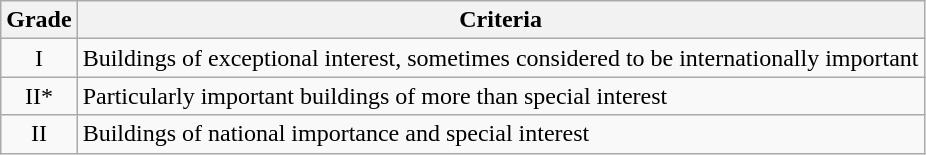<table class="wikitable">
<tr>
<th>Grade</th>
<th>Criteria</th>
</tr>
<tr>
<td align="center" >I</td>
<td>Buildings of exceptional interest, sometimes considered to be internationally important</td>
</tr>
<tr>
<td align="center" >II*</td>
<td>Particularly important buildings of more than special interest</td>
</tr>
<tr>
<td align="center" >II</td>
<td>Buildings of national importance and special interest</td>
</tr>
</table>
